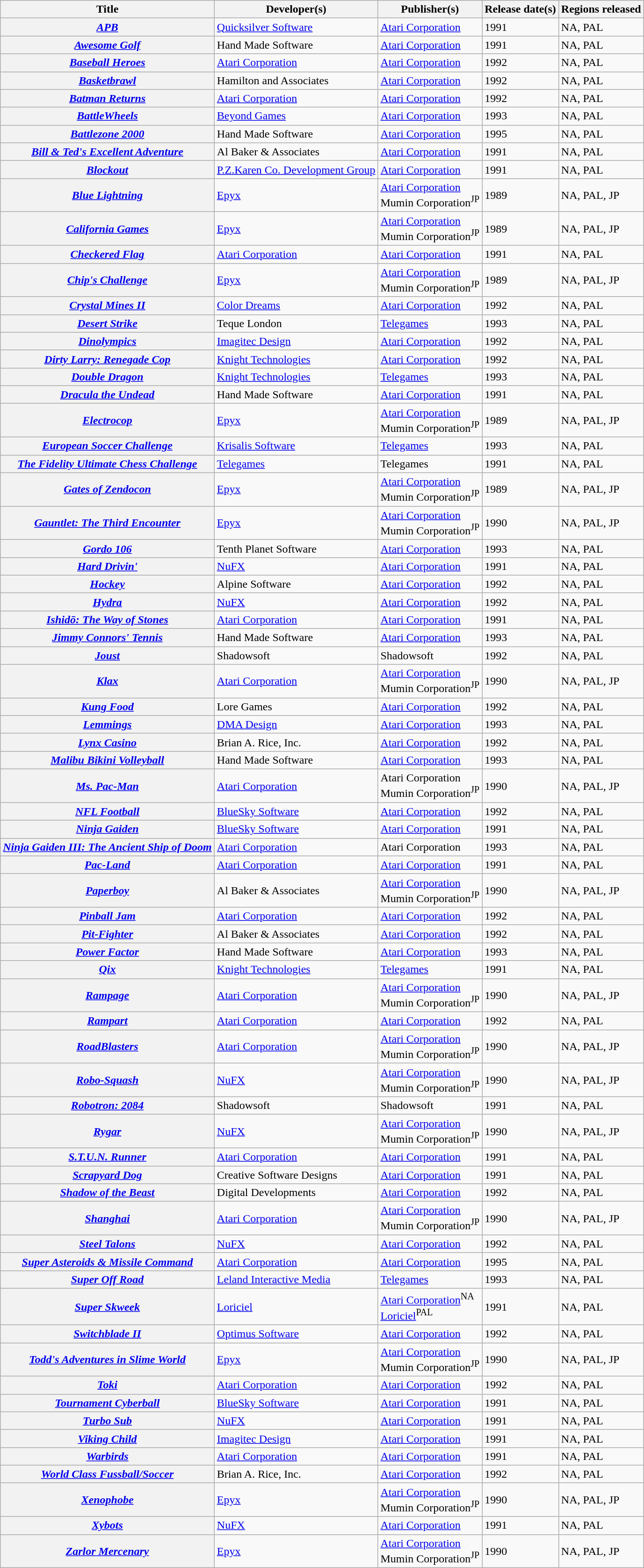<table class="wikitable plainrowheaders sortable sticky-header-multi" id="softwarelist1">
<tr>
<th>Title</th>
<th>Developer(s)</th>
<th>Publisher(s)</th>
<th>Release date(s)</th>
<th>Regions released</th>
</tr>
<tr>
<th id="A" scope="row"><em><a href='#'>APB</a></em></th>
<td><a href='#'>Quicksilver Software</a></td>
<td><a href='#'>Atari Corporation</a></td>
<td>1991</td>
<td>NA, PAL</td>
</tr>
<tr>
<th scope="row"><em><a href='#'>Awesome Golf</a></em></th>
<td>Hand Made Software</td>
<td><a href='#'>Atari Corporation</a></td>
<td>1991</td>
<td>NA, PAL</td>
</tr>
<tr>
<th id="B" scope="row"><em><a href='#'>Baseball Heroes</a></em></th>
<td><a href='#'>Atari Corporation</a></td>
<td><a href='#'>Atari Corporation</a></td>
<td>1992</td>
<td>NA, PAL</td>
</tr>
<tr>
<th scope="row"><em><a href='#'>Basketbrawl</a></em></th>
<td>Hamilton and Associates</td>
<td><a href='#'>Atari Corporation</a></td>
<td>1992</td>
<td>NA, PAL</td>
</tr>
<tr>
<th scope="row"><em><a href='#'>Batman Returns</a></em></th>
<td><a href='#'>Atari Corporation</a></td>
<td><a href='#'>Atari Corporation</a></td>
<td>1992</td>
<td>NA, PAL</td>
</tr>
<tr>
<th scope="row"><em><a href='#'>BattleWheels</a></em></th>
<td><a href='#'>Beyond Games</a></td>
<td><a href='#'>Atari Corporation</a></td>
<td>1993</td>
<td>NA, PAL</td>
</tr>
<tr>
<th scope="row"><em><a href='#'>Battlezone 2000</a></em></th>
<td>Hand Made Software</td>
<td><a href='#'>Atari Corporation</a></td>
<td>1995</td>
<td>NA, PAL</td>
</tr>
<tr>
<th scope="row"><em><a href='#'>Bill & Ted's Excellent Adventure</a></em></th>
<td>Al Baker & Associates</td>
<td><a href='#'>Atari Corporation</a></td>
<td>1991</td>
<td>NA, PAL</td>
</tr>
<tr>
<th scope="row"><em><a href='#'>Blockout</a></em></th>
<td><a href='#'>P.Z.Karen Co. Development Group</a></td>
<td><a href='#'>Atari Corporation</a></td>
<td>1991</td>
<td>NA, PAL</td>
</tr>
<tr>
<th scope="row"><em><a href='#'>Blue Lightning</a></em></th>
<td><a href='#'>Epyx</a></td>
<td><a href='#'>Atari Corporation</a><br>Mumin Corporation<sup>JP</sup></td>
<td>1989</td>
<td>NA, PAL, JP</td>
</tr>
<tr>
<th id="C" scope="row"><em><a href='#'>California Games</a></em></th>
<td><a href='#'>Epyx</a></td>
<td><a href='#'>Atari Corporation</a><br>Mumin Corporation<sup>JP</sup></td>
<td>1989</td>
<td>NA, PAL, JP</td>
</tr>
<tr>
<th scope="row"><em><a href='#'>Checkered Flag</a></em></th>
<td><a href='#'>Atari Corporation</a></td>
<td><a href='#'>Atari Corporation</a></td>
<td>1991</td>
<td>NA, PAL</td>
</tr>
<tr>
<th scope="row"><em><a href='#'>Chip's Challenge</a></em></th>
<td><a href='#'>Epyx</a></td>
<td><a href='#'>Atari Corporation</a><br>Mumin Corporation<sup>JP</sup></td>
<td>1989</td>
<td>NA, PAL, JP</td>
</tr>
<tr>
<th scope="row"><em><a href='#'>Crystal Mines II</a></em></th>
<td><a href='#'>Color Dreams</a></td>
<td><a href='#'>Atari Corporation</a></td>
<td>1992</td>
<td>NA, PAL</td>
</tr>
<tr>
<th id="D" scope="row"><em><a href='#'>Desert Strike</a></em></th>
<td>Teque London</td>
<td><a href='#'>Telegames</a></td>
<td>1993</td>
<td>NA, PAL</td>
</tr>
<tr>
<th scope="row"><em><a href='#'>Dinolympics</a></em></th>
<td><a href='#'>Imagitec Design</a></td>
<td><a href='#'>Atari Corporation</a></td>
<td>1992</td>
<td>NA, PAL</td>
</tr>
<tr>
<th scope="row"><em><a href='#'>Dirty Larry: Renegade Cop</a></em></th>
<td><a href='#'>Knight Technologies</a></td>
<td><a href='#'>Atari Corporation</a></td>
<td>1992</td>
<td>NA, PAL</td>
</tr>
<tr>
<th scope="row"><em><a href='#'>Double Dragon</a></em></th>
<td><a href='#'>Knight Technologies</a></td>
<td><a href='#'>Telegames</a></td>
<td>1993</td>
<td>NA, PAL</td>
</tr>
<tr>
<th scope="row"><em><a href='#'>Dracula the Undead</a></em></th>
<td>Hand Made Software</td>
<td><a href='#'>Atari Corporation</a></td>
<td>1991</td>
<td>NA, PAL</td>
</tr>
<tr>
<th id="E" scope="row"><em><a href='#'>Electrocop</a></em></th>
<td><a href='#'>Epyx</a></td>
<td><a href='#'>Atari Corporation</a><br>Mumin Corporation<sup>JP</sup></td>
<td>1989</td>
<td>NA, PAL, JP</td>
</tr>
<tr>
<th scope="row"><em><a href='#'>European Soccer Challenge</a></em></th>
<td><a href='#'>Krisalis Software</a></td>
<td><a href='#'>Telegames</a></td>
<td>1993</td>
<td>NA, PAL</td>
</tr>
<tr>
<th id="F" scope="row" data-sort-value="fidelity ultimate chess challenge"><em><a href='#'>The Fidelity Ultimate Chess Challenge</a></em></th>
<td><a href='#'>Telegames</a></td>
<td>Telegames</td>
<td>1991</td>
<td>NA, PAL</td>
</tr>
<tr>
<th id="G" scope="row"><em><a href='#'>Gates of Zendocon</a></em></th>
<td><a href='#'>Epyx</a></td>
<td><a href='#'>Atari Corporation</a><br>Mumin Corporation<sup>JP</sup></td>
<td>1989</td>
<td>NA, PAL, JP</td>
</tr>
<tr>
<th scope="row"><em><a href='#'>Gauntlet: The Third Encounter</a></em></th>
<td><a href='#'>Epyx</a></td>
<td><a href='#'>Atari Corporation</a><br>Mumin Corporation<sup>JP</sup></td>
<td>1990</td>
<td>NA, PAL, JP</td>
</tr>
<tr>
<th scope="row"><em><a href='#'>Gordo 106</a></em></th>
<td>Tenth Planet Software</td>
<td><a href='#'>Atari Corporation</a></td>
<td>1993</td>
<td>NA, PAL</td>
</tr>
<tr>
<th id="H" scope="row"><em><a href='#'>Hard Drivin'</a></em></th>
<td><a href='#'>NuFX</a></td>
<td><a href='#'>Atari Corporation</a></td>
<td>1991</td>
<td>NA, PAL</td>
</tr>
<tr>
<th scope="row"><em><a href='#'>Hockey</a></em></th>
<td>Alpine Software</td>
<td><a href='#'>Atari Corporation</a></td>
<td>1992</td>
<td>NA, PAL</td>
</tr>
<tr>
<th scope="row"><em><a href='#'>Hydra</a></em></th>
<td><a href='#'>NuFX</a></td>
<td><a href='#'>Atari Corporation</a></td>
<td>1992</td>
<td>NA, PAL</td>
</tr>
<tr>
<th id="I" scope="row"><em><a href='#'>Ishidō: The Way of Stones</a></em></th>
<td><a href='#'>Atari Corporation</a></td>
<td><a href='#'>Atari Corporation</a></td>
<td>1991</td>
<td>NA, PAL</td>
</tr>
<tr>
<th id="J" scope="row"><em><a href='#'>Jimmy Connors' Tennis</a></em></th>
<td>Hand Made Software</td>
<td><a href='#'>Atari Corporation</a></td>
<td>1993</td>
<td>NA, PAL</td>
</tr>
<tr>
<th scope="row"><em><a href='#'>Joust</a></em></th>
<td>Shadowsoft</td>
<td>Shadowsoft</td>
<td>1992</td>
<td>NA, PAL</td>
</tr>
<tr>
<th id="K" scope="row"><em><a href='#'>Klax</a></em></th>
<td><a href='#'>Atari Corporation</a></td>
<td><a href='#'>Atari Corporation</a><br>Mumin Corporation<sup>JP</sup></td>
<td>1990</td>
<td>NA, PAL, JP</td>
</tr>
<tr>
<th scope="row"><em><a href='#'>Kung Food</a></em></th>
<td>Lore Games</td>
<td><a href='#'>Atari Corporation</a></td>
<td>1992</td>
<td>NA, PAL</td>
</tr>
<tr>
<th id="L" scope="row"><em><a href='#'>Lemmings</a></em></th>
<td><a href='#'>DMA Design</a></td>
<td><a href='#'>Atari Corporation</a></td>
<td>1993</td>
<td>NA, PAL</td>
</tr>
<tr>
<th scope="row"><em><a href='#'>Lynx Casino</a></em></th>
<td>Brian A. Rice, Inc.</td>
<td><a href='#'>Atari Corporation</a></td>
<td>1992</td>
<td>NA, PAL</td>
</tr>
<tr>
<th id="M" scope="row"><em><a href='#'>Malibu Bikini Volleyball</a></em></th>
<td>Hand Made Software</td>
<td><a href='#'>Atari Corporation</a></td>
<td>1993</td>
<td>NA, PAL</td>
</tr>
<tr>
<th scope="row"><em><a href='#'>Ms. Pac-Man</a></em></th>
<td><a href='#'>Atari Corporation</a></td>
<td>Atari Corporation<br>Mumin Corporation<sup>JP</sup></td>
<td>1990</td>
<td>NA, PAL, JP</td>
</tr>
<tr>
<th id="N" scope="row"><em><a href='#'>NFL Football</a></em></th>
<td><a href='#'>BlueSky Software</a></td>
<td><a href='#'>Atari Corporation</a></td>
<td>1992</td>
<td>NA, PAL</td>
</tr>
<tr>
<th scope="row"><em><a href='#'> Ninja Gaiden</a></em></th>
<td><a href='#'>BlueSky Software</a></td>
<td><a href='#'>Atari Corporation</a></td>
<td>1991</td>
<td>NA, PAL</td>
</tr>
<tr>
<th scope="row"><em><a href='#'>Ninja Gaiden III: The Ancient Ship of Doom</a></em></th>
<td><a href='#'>Atari Corporation</a></td>
<td>Atari Corporation</td>
<td>1993</td>
<td>NA, PAL</td>
</tr>
<tr>
<th id="P" scope="row"><em><a href='#'>Pac-Land</a></em></th>
<td><a href='#'>Atari Corporation</a></td>
<td><a href='#'>Atari Corporation</a></td>
<td>1991</td>
<td>NA, PAL</td>
</tr>
<tr>
<th scope="row"><em><a href='#'>Paperboy</a></em></th>
<td>Al Baker & Associates</td>
<td><a href='#'>Atari Corporation</a><br>Mumin Corporation<sup>JP</sup></td>
<td>1990</td>
<td>NA, PAL, JP</td>
</tr>
<tr>
<th scope="row"><em><a href='#'>Pinball Jam</a></em></th>
<td><a href='#'>Atari Corporation</a></td>
<td><a href='#'>Atari Corporation</a></td>
<td>1992</td>
<td>NA, PAL</td>
</tr>
<tr>
<th scope="row"><em><a href='#'>Pit-Fighter</a></em></th>
<td>Al Baker & Associates</td>
<td><a href='#'>Atari Corporation</a></td>
<td>1992</td>
<td>NA, PAL</td>
</tr>
<tr>
<th scope="row"><em><a href='#'>Power Factor</a></em></th>
<td>Hand Made Software</td>
<td><a href='#'>Atari Corporation</a></td>
<td>1993</td>
<td>NA, PAL</td>
</tr>
<tr>
<th id="Q" scope="row"><em><a href='#'>Qix</a></em></th>
<td><a href='#'>Knight Technologies</a></td>
<td><a href='#'>Telegames</a></td>
<td>1991</td>
<td>NA, PAL</td>
</tr>
<tr>
<th scope="row"><em><a href='#'>Rampage</a></em></th>
<td><a href='#'>Atari Corporation</a></td>
<td><a href='#'>Atari Corporation</a><br>Mumin Corporation<sup>JP</sup></td>
<td>1990</td>
<td>NA, PAL, JP</td>
</tr>
<tr>
<th id="R" scope="row"><em><a href='#'>Rampart</a></em></th>
<td><a href='#'>Atari Corporation</a></td>
<td><a href='#'>Atari Corporation</a></td>
<td>1992</td>
<td>NA, PAL</td>
</tr>
<tr>
<th scope="row"><em><a href='#'>RoadBlasters</a></em></th>
<td><a href='#'>Atari Corporation</a></td>
<td><a href='#'>Atari Corporation</a><br>Mumin Corporation<sup>JP</sup></td>
<td>1990</td>
<td>NA, PAL, JP</td>
</tr>
<tr>
<th scope="row"><em><a href='#'>Robo-Squash</a></em></th>
<td><a href='#'>NuFX</a></td>
<td><a href='#'>Atari Corporation</a><br>Mumin Corporation<sup>JP</sup></td>
<td>1990</td>
<td>NA, PAL, JP</td>
</tr>
<tr>
<th scope="row"><em><a href='#'>Robotron: 2084</a></em></th>
<td>Shadowsoft</td>
<td>Shadowsoft</td>
<td>1991</td>
<td>NA, PAL</td>
</tr>
<tr>
<th scope="row"><em><a href='#'>Rygar</a></em></th>
<td><a href='#'>NuFX</a></td>
<td><a href='#'>Atari Corporation</a><br>Mumin Corporation<sup>JP</sup></td>
<td>1990</td>
<td>NA, PAL, JP</td>
</tr>
<tr>
<th id="S" scope="row"><em><a href='#'>S.T.U.N. Runner</a></em></th>
<td><a href='#'>Atari Corporation</a></td>
<td><a href='#'>Atari Corporation</a></td>
<td>1991</td>
<td>NA, PAL</td>
</tr>
<tr>
<th scope="row"><em><a href='#'>Scrapyard Dog</a></em></th>
<td>Creative Software Designs</td>
<td><a href='#'>Atari Corporation</a></td>
<td>1991</td>
<td>NA, PAL</td>
</tr>
<tr>
<th scope="row"><em><a href='#'>Shadow of the Beast</a></em></th>
<td>Digital Developments</td>
<td><a href='#'>Atari Corporation</a></td>
<td>1992</td>
<td>NA, PAL</td>
</tr>
<tr>
<th scope="row"><em><a href='#'>Shanghai</a></em></th>
<td><a href='#'>Atari Corporation</a></td>
<td><a href='#'>Atari Corporation</a><br>Mumin Corporation<sup>JP</sup></td>
<td>1990</td>
<td>NA, PAL, JP</td>
</tr>
<tr>
<th scope="row"><em><a href='#'>Steel Talons</a></em></th>
<td><a href='#'>NuFX</a></td>
<td><a href='#'>Atari Corporation</a></td>
<td>1992</td>
<td>NA, PAL</td>
</tr>
<tr>
<th scope="row"><em><a href='#'>Super Asteroids & Missile Command</a></em></th>
<td><a href='#'>Atari Corporation</a></td>
<td><a href='#'>Atari Corporation</a></td>
<td>1995</td>
<td>NA, PAL</td>
</tr>
<tr>
<th scope="row"><em><a href='#'>Super Off Road</a></em></th>
<td><a href='#'>Leland Interactive Media</a></td>
<td><a href='#'>Telegames</a></td>
<td>1993</td>
<td>NA, PAL</td>
</tr>
<tr>
<th scope="row"><em><a href='#'>Super Skweek</a></em></th>
<td><a href='#'>Loriciel</a></td>
<td><a href='#'>Atari Corporation</a><sup>NA</sup><br><a href='#'>Loriciel</a><sup>PAL</sup></td>
<td>1991</td>
<td>NA, PAL</td>
</tr>
<tr>
<th scope="row"><em><a href='#'>Switchblade II</a></em></th>
<td><a href='#'>Optimus Software</a></td>
<td><a href='#'>Atari Corporation</a></td>
<td>1992</td>
<td>NA, PAL</td>
</tr>
<tr>
<th id="T" scope="row"><em><a href='#'>Todd's Adventures in Slime World</a></em></th>
<td><a href='#'>Epyx</a></td>
<td><a href='#'>Atari Corporation</a><br>Mumin Corporation<sup>JP</sup></td>
<td>1990</td>
<td>NA, PAL, JP</td>
</tr>
<tr>
<th scope="row"><em><a href='#'>Toki</a></em></th>
<td><a href='#'>Atari Corporation</a></td>
<td><a href='#'>Atari Corporation</a></td>
<td>1992</td>
<td>NA, PAL</td>
</tr>
<tr>
<th scope="row"><em><a href='#'>Tournament Cyberball</a></em></th>
<td><a href='#'>BlueSky Software</a></td>
<td><a href='#'>Atari Corporation</a></td>
<td>1991</td>
<td>NA, PAL</td>
</tr>
<tr>
<th scope="row"><em><a href='#'>Turbo Sub</a></em></th>
<td><a href='#'>NuFX</a></td>
<td><a href='#'>Atari Corporation</a></td>
<td>1991</td>
<td>NA, PAL</td>
</tr>
<tr>
<th id="V" scope="row"><em><a href='#'>Viking Child</a></em></th>
<td><a href='#'>Imagitec Design</a></td>
<td><a href='#'>Atari Corporation</a></td>
<td>1991</td>
<td>NA, PAL</td>
</tr>
<tr>
<th id="W" scope="row"><em><a href='#'>Warbirds</a></em></th>
<td><a href='#'>Atari Corporation</a></td>
<td><a href='#'>Atari Corporation</a></td>
<td>1991</td>
<td>NA, PAL</td>
</tr>
<tr>
<th scope="row"><em><a href='#'>World Class Fussball/Soccer</a></em></th>
<td>Brian A. Rice, Inc.</td>
<td><a href='#'>Atari Corporation</a></td>
<td>1992</td>
<td>NA, PAL</td>
</tr>
<tr>
<th id="X" scope="row"><em><a href='#'>Xenophobe</a></em></th>
<td><a href='#'>Epyx</a></td>
<td><a href='#'>Atari Corporation</a><br>Mumin Corporation<sup>JP</sup></td>
<td>1990</td>
<td>NA, PAL, JP</td>
</tr>
<tr>
<th scope="row"><em><a href='#'>Xybots</a></em></th>
<td><a href='#'>NuFX</a></td>
<td><a href='#'>Atari Corporation</a></td>
<td>1991</td>
<td>NA, PAL</td>
</tr>
<tr>
<th id="Z" scope="row"><em><a href='#'>Zarlor Mercenary</a></em></th>
<td><a href='#'>Epyx</a></td>
<td><a href='#'>Atari Corporation</a><br>Mumin Corporation<sup>JP</sup></td>
<td>1990</td>
<td>NA, PAL, JP</td>
</tr>
</table>
